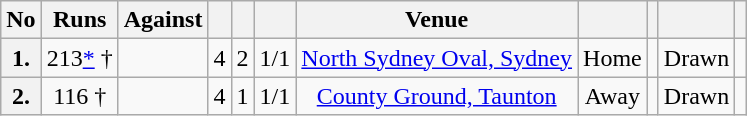<table class="wikitable sortable"  style="text-align:center">
<tr>
<th>No</th>
<th>Runs</th>
<th>Against</th>
<th><a href='#'></a></th>
<th><a href='#'></a></th>
<th></th>
<th>Venue</th>
<th></th>
<th></th>
<th></th>
<th class="unsortable" scope="col"></th>
</tr>
<tr>
<th scope="row">1.</th>
<td>213<a href='#'>*</a> †</td>
<td></td>
<td>4</td>
<td>2</td>
<td>1/1</td>
<td><a href='#'>North Sydney Oval, Sydney</a></td>
<td>Home</td>
<td></td>
<td>Drawn</td>
<td></td>
</tr>
<tr>
<th scope="row">2.</th>
<td>116 †</td>
<td></td>
<td>4</td>
<td>1</td>
<td>1/1</td>
<td><a href='#'>County Ground, Taunton</a></td>
<td>Away</td>
<td></td>
<td>Drawn</td>
<td></td>
</tr>
</table>
